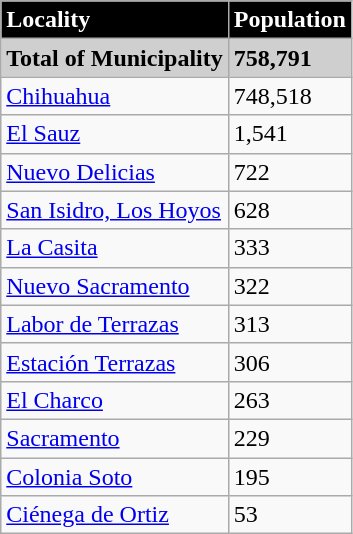<table class="wikitable">
<tr style="background:#000000; color:#FFFFFF;">
<td><strong>Locality</strong></td>
<td><strong>Population</strong></td>
</tr>
<tr style="background:#CFCFCF;">
<td><strong>Total of Municipality</strong></td>
<td><strong>758,791 </strong></td>
</tr>
<tr>
<td><a href='#'>Chihuahua</a></td>
<td>748,518</td>
</tr>
<tr>
<td><a href='#'>El Sauz</a></td>
<td>1,541</td>
</tr>
<tr>
<td><a href='#'>Nuevo Delicias</a></td>
<td>722</td>
</tr>
<tr>
<td><a href='#'>San Isidro, Los Hoyos</a></td>
<td>628</td>
</tr>
<tr>
<td><a href='#'>La Casita</a></td>
<td>333</td>
</tr>
<tr>
<td><a href='#'>Nuevo Sacramento</a></td>
<td>322</td>
</tr>
<tr>
<td><a href='#'>Labor de Terrazas</a></td>
<td>313</td>
</tr>
<tr>
<td><a href='#'>Estación Terrazas</a></td>
<td>306</td>
</tr>
<tr>
<td><a href='#'>El Charco</a></td>
<td>263</td>
</tr>
<tr>
<td><a href='#'>Sacramento</a></td>
<td>229</td>
</tr>
<tr>
<td><a href='#'>Colonia Soto</a></td>
<td>195</td>
</tr>
<tr>
<td><a href='#'>Ciénega de Ortiz</a></td>
<td>53</td>
</tr>
</table>
